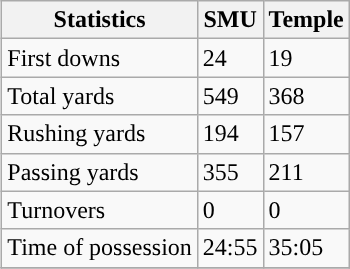<table class="wikitable" style="float: right;">
<tr>
<th>Statistics</th>
<th>SMU</th>
<th>Temple</th>
</tr>
<tr>
<td>First downs</td>
<td>24</td>
<td>19</td>
</tr>
<tr>
<td>Total yards</td>
<td>549</td>
<td>368</td>
</tr>
<tr>
<td>Rushing yards</td>
<td>194</td>
<td>157</td>
</tr>
<tr>
<td>Passing yards</td>
<td>355</td>
<td>211</td>
</tr>
<tr>
<td>Turnovers</td>
<td>0</td>
<td>0</td>
</tr>
<tr>
<td>Time of possession</td>
<td>24:55</td>
<td>35:05</td>
</tr>
<tr>
</tr>
</table>
